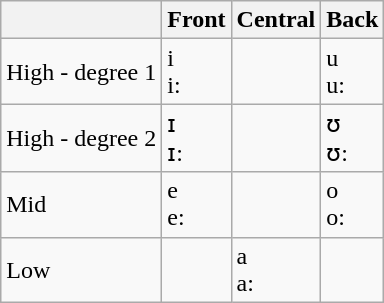<table class="wikitable">
<tr>
<th></th>
<th>Front</th>
<th>Central</th>
<th>Back</th>
</tr>
<tr>
<td>High - degree 1</td>
<td>i<br>i:</td>
<td></td>
<td>u<br>u:</td>
</tr>
<tr>
<td>High - degree 2</td>
<td>ɪ<br>ɪ:</td>
<td></td>
<td>ʊ<br>ʊ:</td>
</tr>
<tr>
<td>Mid</td>
<td>e<br>e:</td>
<td></td>
<td>o<br>o:</td>
</tr>
<tr>
<td>Low</td>
<td></td>
<td>a<br>a:</td>
<td></td>
</tr>
</table>
